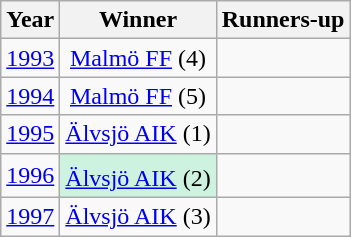<table class="wikitable sortable plainrowheaders" style="text-align: center;">
<tr>
<th>Year</th>
<th>Winner</th>
<th>Runners-up</th>
</tr>
<tr>
<td><a href='#'>1993</a></td>
<td><a href='#'>Malmö FF</a> (4)</td>
<td></td>
</tr>
<tr>
<td><a href='#'>1994</a></td>
<td><a href='#'>Malmö FF</a> (5)</td>
<td></td>
</tr>
<tr>
<td><a href='#'>1995</a></td>
<td><a href='#'>Älvsjö AIK</a> (1)</td>
<td></td>
</tr>
<tr>
<td><a href='#'>1996</a></td>
<td bgcolor="#CEF2E0" align="center"><a href='#'>Älvsjö AIK</a> (2)<sup></sup></td>
<td></td>
</tr>
<tr>
<td><a href='#'>1997</a></td>
<td><a href='#'>Älvsjö AIK</a> (3)</td>
<td></td>
</tr>
</table>
